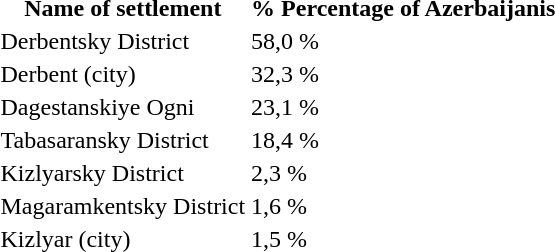<table class="standard sortable">
<tr>
<th>Name of settlement</th>
<th>% Percentage of Azerbaijanis</th>
</tr>
<tr>
<td>Derbentsky District</td>
<td>58,0 %</td>
</tr>
<tr>
<td>Derbent (city)</td>
<td>32,3 %</td>
</tr>
<tr>
<td>Dagestanskiye Ogni</td>
<td>23,1 %</td>
</tr>
<tr>
<td>Tabasaransky District</td>
<td>18,4 %</td>
</tr>
<tr>
<td>Kizlyarsky District</td>
<td>2,3 %</td>
</tr>
<tr>
<td>Magaramkentsky District</td>
<td>1,6 %</td>
</tr>
<tr>
<td>Kizlyar (city)</td>
<td>1,5 %</td>
</tr>
<tr>
</tr>
</table>
